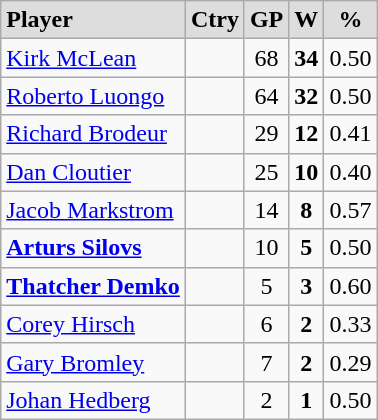<table class="wikitable">
<tr align="center" style="font-weight:bold; background-color:#dddddd;" |>
<td align="left">Player</td>
<td>Ctry</td>
<td>GP</td>
<td>W</td>
<td>%</td>
</tr>
<tr align="center">
<td align="left"><a href='#'>Kirk McLean</a></td>
<td></td>
<td>68</td>
<td><strong>34</strong></td>
<td>0.50</td>
</tr>
<tr align="center">
<td align="left"><a href='#'>Roberto Luongo</a></td>
<td></td>
<td>64</td>
<td><strong>32</strong></td>
<td>0.50</td>
</tr>
<tr align="center">
<td align="left"><a href='#'>Richard Brodeur</a></td>
<td></td>
<td>29</td>
<td><strong>12</strong></td>
<td>0.41</td>
</tr>
<tr align="center">
<td align="left"><a href='#'>Dan Cloutier</a></td>
<td></td>
<td>25</td>
<td><strong>10</strong></td>
<td>0.40</td>
</tr>
<tr align="center">
<td align="left"><a href='#'>Jacob Markstrom</a></td>
<td></td>
<td>14</td>
<td><strong>8</strong></td>
<td>0.57</td>
</tr>
<tr align="center">
<td align="left"><strong><a href='#'>Arturs Silovs</a></strong></td>
<td></td>
<td>10</td>
<td><strong>5</strong></td>
<td>0.50</td>
</tr>
<tr align="center">
<td align="left"><strong><a href='#'>Thatcher Demko</a></strong></td>
<td></td>
<td>5</td>
<td><strong>3</strong></td>
<td>0.60</td>
</tr>
<tr align="center">
<td align="left"><a href='#'>Corey Hirsch</a></td>
<td></td>
<td>6</td>
<td><strong>2</strong></td>
<td>0.33</td>
</tr>
<tr align="center">
<td align="left"><a href='#'>Gary Bromley</a></td>
<td></td>
<td>7</td>
<td><strong>2</strong></td>
<td>0.29</td>
</tr>
<tr align="center">
<td align="left"><a href='#'>Johan Hedberg</a></td>
<td></td>
<td>2</td>
<td><strong>1</strong></td>
<td>0.50</td>
</tr>
</table>
